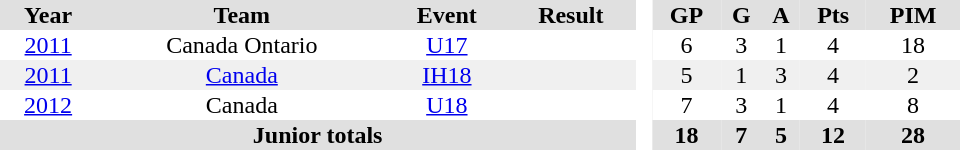<table border="0" cellpadding="1" cellspacing="0" style="text-align:center; width:40em">
<tr ALIGN="centre" bgcolor="#e0e0e0">
<th>Year</th>
<th>Team</th>
<th>Event</th>
<th>Result</th>
<th rowspan="99" bgcolor="#ffffff"> </th>
<th>GP</th>
<th>G</th>
<th>A</th>
<th>Pts</th>
<th>PIM</th>
</tr>
<tr>
<td><a href='#'>2011</a></td>
<td>Canada Ontario</td>
<td><a href='#'>U17</a></td>
<td></td>
<td>6</td>
<td>3</td>
<td>1</td>
<td>4</td>
<td>18</td>
</tr>
<tr bgcolor="#f0f0f0">
<td><a href='#'>2011</a></td>
<td><a href='#'>Canada</a></td>
<td><a href='#'>IH18</a></td>
<td></td>
<td>5</td>
<td>1</td>
<td>3</td>
<td>4</td>
<td>2</td>
</tr>
<tr>
<td><a href='#'>2012</a></td>
<td>Canada</td>
<td><a href='#'>U18</a></td>
<td></td>
<td>7</td>
<td>3</td>
<td>1</td>
<td>4</td>
<td>8</td>
</tr>
<tr bgcolor="#e0e0e0">
<th colspan="4">Junior totals</th>
<th>18</th>
<th>7</th>
<th>5</th>
<th>12</th>
<th>28</th>
</tr>
</table>
